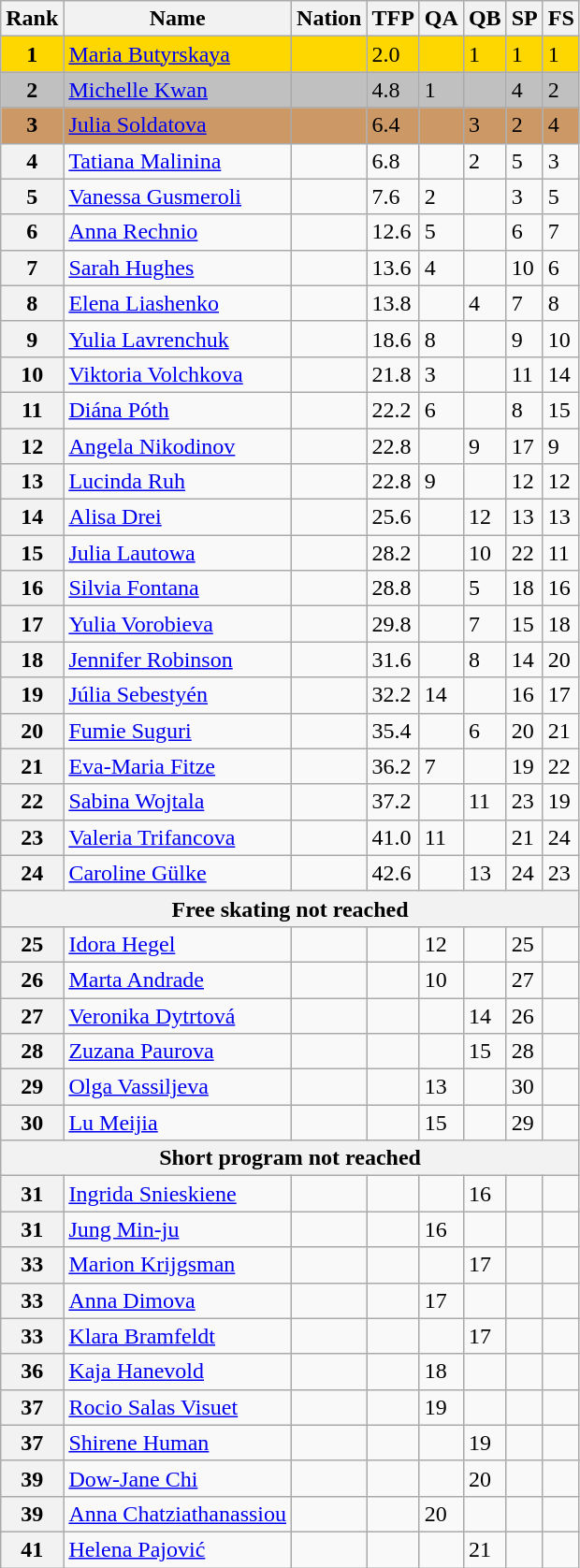<table class="wikitable">
<tr>
<th>Rank</th>
<th>Name</th>
<th>Nation</th>
<th>TFP</th>
<th>QA</th>
<th>QB</th>
<th>SP</th>
<th>FS</th>
</tr>
<tr bgcolor=gold>
<td align=center><strong>1</strong></td>
<td><a href='#'>Maria Butyrskaya</a></td>
<td></td>
<td>2.0</td>
<td></td>
<td>1</td>
<td>1</td>
<td>1</td>
</tr>
<tr bgcolor=silver>
<td align=center><strong>2</strong></td>
<td><a href='#'>Michelle Kwan</a></td>
<td></td>
<td>4.8</td>
<td>1</td>
<td></td>
<td>4</td>
<td>2</td>
</tr>
<tr bgcolor=cc9966>
<td align=center><strong>3</strong></td>
<td><a href='#'>Julia Soldatova</a></td>
<td></td>
<td>6.4</td>
<td></td>
<td>3</td>
<td>2</td>
<td>4</td>
</tr>
<tr>
<th>4</th>
<td><a href='#'>Tatiana Malinina</a></td>
<td></td>
<td>6.8</td>
<td></td>
<td>2</td>
<td>5</td>
<td>3</td>
</tr>
<tr>
<th>5</th>
<td><a href='#'>Vanessa Gusmeroli</a></td>
<td></td>
<td>7.6</td>
<td>2</td>
<td></td>
<td>3</td>
<td>5</td>
</tr>
<tr>
<th>6</th>
<td><a href='#'>Anna Rechnio</a></td>
<td></td>
<td>12.6</td>
<td>5</td>
<td></td>
<td>6</td>
<td>7</td>
</tr>
<tr>
<th>7</th>
<td><a href='#'>Sarah Hughes</a></td>
<td></td>
<td>13.6</td>
<td>4</td>
<td></td>
<td>10</td>
<td>6</td>
</tr>
<tr>
<th>8</th>
<td><a href='#'>Elena Liashenko</a></td>
<td></td>
<td>13.8</td>
<td></td>
<td>4</td>
<td>7</td>
<td>8</td>
</tr>
<tr>
<th>9</th>
<td><a href='#'>Yulia Lavrenchuk</a></td>
<td></td>
<td>18.6</td>
<td>8</td>
<td></td>
<td>9</td>
<td>10</td>
</tr>
<tr>
<th>10</th>
<td><a href='#'>Viktoria Volchkova</a></td>
<td></td>
<td>21.8</td>
<td>3</td>
<td></td>
<td>11</td>
<td>14</td>
</tr>
<tr>
<th>11</th>
<td><a href='#'>Diána Póth</a></td>
<td></td>
<td>22.2</td>
<td>6</td>
<td></td>
<td>8</td>
<td>15</td>
</tr>
<tr>
<th>12</th>
<td><a href='#'>Angela Nikodinov</a></td>
<td></td>
<td>22.8</td>
<td></td>
<td>9</td>
<td>17</td>
<td>9</td>
</tr>
<tr>
<th>13</th>
<td><a href='#'>Lucinda Ruh</a></td>
<td></td>
<td>22.8</td>
<td>9</td>
<td></td>
<td>12</td>
<td>12</td>
</tr>
<tr>
<th>14</th>
<td><a href='#'>Alisa Drei</a></td>
<td></td>
<td>25.6</td>
<td></td>
<td>12</td>
<td>13</td>
<td>13</td>
</tr>
<tr>
<th>15</th>
<td><a href='#'>Julia Lautowa</a></td>
<td></td>
<td>28.2</td>
<td></td>
<td>10</td>
<td>22</td>
<td>11</td>
</tr>
<tr>
<th>16</th>
<td><a href='#'>Silvia Fontana</a></td>
<td></td>
<td>28.8</td>
<td></td>
<td>5</td>
<td>18</td>
<td>16</td>
</tr>
<tr>
<th>17</th>
<td><a href='#'>Yulia Vorobieva</a></td>
<td></td>
<td>29.8</td>
<td></td>
<td>7</td>
<td>15</td>
<td>18</td>
</tr>
<tr>
<th>18</th>
<td><a href='#'>Jennifer Robinson</a></td>
<td></td>
<td>31.6</td>
<td></td>
<td>8</td>
<td>14</td>
<td>20</td>
</tr>
<tr>
<th>19</th>
<td><a href='#'>Júlia Sebestyén</a></td>
<td></td>
<td>32.2</td>
<td>14</td>
<td></td>
<td>16</td>
<td>17</td>
</tr>
<tr>
<th>20</th>
<td><a href='#'>Fumie Suguri</a></td>
<td></td>
<td>35.4</td>
<td></td>
<td>6</td>
<td>20</td>
<td>21</td>
</tr>
<tr>
<th>21</th>
<td><a href='#'>Eva-Maria Fitze</a></td>
<td></td>
<td>36.2</td>
<td>7</td>
<td></td>
<td>19</td>
<td>22</td>
</tr>
<tr>
<th>22</th>
<td><a href='#'>Sabina Wojtala</a></td>
<td></td>
<td>37.2</td>
<td></td>
<td>11</td>
<td>23</td>
<td>19</td>
</tr>
<tr>
<th>23</th>
<td><a href='#'>Valeria Trifancova</a></td>
<td></td>
<td>41.0</td>
<td>11</td>
<td></td>
<td>21</td>
<td>24</td>
</tr>
<tr>
<th>24</th>
<td><a href='#'>Caroline Gülke</a></td>
<td></td>
<td>42.6</td>
<td></td>
<td>13</td>
<td>24</td>
<td>23</td>
</tr>
<tr>
<th colspan=8>Free skating not reached</th>
</tr>
<tr>
<th>25</th>
<td><a href='#'>Idora Hegel</a></td>
<td></td>
<td></td>
<td>12</td>
<td></td>
<td>25</td>
<td></td>
</tr>
<tr>
<th>26</th>
<td><a href='#'>Marta Andrade</a></td>
<td></td>
<td></td>
<td>10</td>
<td></td>
<td>27</td>
<td></td>
</tr>
<tr>
<th>27</th>
<td><a href='#'>Veronika Dytrtová</a></td>
<td></td>
<td></td>
<td></td>
<td>14</td>
<td>26</td>
<td></td>
</tr>
<tr>
<th>28</th>
<td><a href='#'>Zuzana Paurova</a></td>
<td></td>
<td></td>
<td></td>
<td>15</td>
<td>28</td>
<td></td>
</tr>
<tr>
<th>29</th>
<td><a href='#'>Olga Vassiljeva</a></td>
<td></td>
<td></td>
<td>13</td>
<td></td>
<td>30</td>
<td></td>
</tr>
<tr>
<th>30</th>
<td><a href='#'>Lu Meijia</a></td>
<td></td>
<td></td>
<td>15</td>
<td></td>
<td>29</td>
<td></td>
</tr>
<tr>
<th colspan=8>Short program not reached</th>
</tr>
<tr>
<th>31</th>
<td><a href='#'>Ingrida Snieskiene</a></td>
<td></td>
<td></td>
<td></td>
<td>16</td>
<td></td>
<td></td>
</tr>
<tr>
<th>31</th>
<td><a href='#'>Jung Min-ju</a></td>
<td></td>
<td></td>
<td>16</td>
<td></td>
<td></td>
<td></td>
</tr>
<tr>
<th>33</th>
<td><a href='#'>Marion Krijgsman</a></td>
<td></td>
<td></td>
<td></td>
<td>17</td>
<td></td>
<td></td>
</tr>
<tr>
<th>33</th>
<td><a href='#'>Anna Dimova</a></td>
<td></td>
<td></td>
<td>17</td>
<td></td>
<td></td>
<td></td>
</tr>
<tr>
<th>33</th>
<td><a href='#'>Klara Bramfeldt</a></td>
<td></td>
<td></td>
<td></td>
<td>17</td>
<td></td>
<td></td>
</tr>
<tr>
<th>36</th>
<td><a href='#'>Kaja Hanevold</a></td>
<td></td>
<td></td>
<td>18</td>
<td></td>
<td></td>
<td></td>
</tr>
<tr>
<th>37</th>
<td><a href='#'>Rocio Salas Visuet</a></td>
<td></td>
<td></td>
<td>19</td>
<td></td>
<td></td>
<td></td>
</tr>
<tr>
<th>37</th>
<td><a href='#'>Shirene Human</a></td>
<td></td>
<td></td>
<td></td>
<td>19</td>
<td></td>
<td></td>
</tr>
<tr>
<th>39</th>
<td><a href='#'>Dow-Jane Chi</a></td>
<td></td>
<td></td>
<td></td>
<td>20</td>
<td></td>
<td></td>
</tr>
<tr>
<th>39</th>
<td><a href='#'>Anna Chatziathanassiou</a></td>
<td></td>
<td></td>
<td>20</td>
<td></td>
<td></td>
<td></td>
</tr>
<tr>
<th>41</th>
<td><a href='#'>Helena Pajović</a></td>
<td></td>
<td></td>
<td></td>
<td>21</td>
<td></td>
<td></td>
</tr>
</table>
